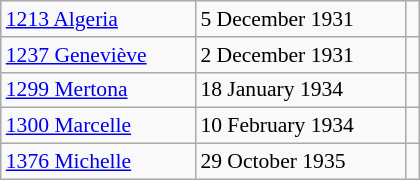<table class="wikitable floatright" style="font-size: 0.9em; width: 280px;">
<tr>
<td><a href='#'>1213 Algeria</a></td>
<td>5 December 1931</td>
<td></td>
</tr>
<tr>
<td><a href='#'>1237 Geneviève</a></td>
<td>2 December 1931</td>
<td></td>
</tr>
<tr>
<td><a href='#'>1299 Mertona</a></td>
<td>18 January 1934</td>
<td></td>
</tr>
<tr>
<td><a href='#'>1300 Marcelle</a></td>
<td>10 February 1934</td>
<td></td>
</tr>
<tr>
<td><a href='#'>1376 Michelle</a></td>
<td>29 October 1935</td>
<td></td>
</tr>
</table>
